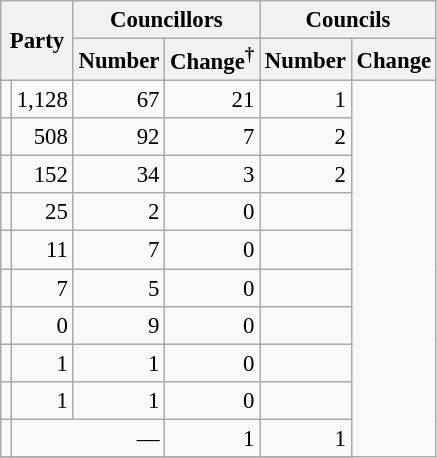<table class="wikitable" style="text-align:right; font-size:95%;">
<tr>
<th colspan="2" rowspan="2">Party</th>
<th colspan="2">Councillors</th>
<th colspan="2">Councils</th>
</tr>
<tr>
<th scope="col">Number</th>
<th scope="col">Change<sup>†</sup></th>
<th scope="col">Number</th>
<th scope="col">Change</th>
</tr>
<tr>
<td></td>
<td>1,128</td>
<td>67</td>
<td>21</td>
<td>1</td>
</tr>
<tr>
<td></td>
<td>508</td>
<td>92</td>
<td>7</td>
<td>2</td>
</tr>
<tr>
<td></td>
<td>152</td>
<td>34</td>
<td>3</td>
<td>2</td>
</tr>
<tr>
<td></td>
<td>25</td>
<td>2</td>
<td>0</td>
<td></td>
</tr>
<tr>
<td></td>
<td>11</td>
<td>7</td>
<td>0</td>
<td></td>
</tr>
<tr>
<td></td>
<td>7</td>
<td>5</td>
<td>0</td>
<td></td>
</tr>
<tr>
<td></td>
<td>0</td>
<td>9</td>
<td>0</td>
<td></td>
</tr>
<tr>
<td></td>
<td>1</td>
<td>1</td>
<td>0</td>
<td></td>
</tr>
<tr>
<td></td>
<td>1</td>
<td>1</td>
<td>0</td>
<td></td>
</tr>
<tr>
<td></td>
<td colspan="2">—</td>
<td>1</td>
<td>1</td>
</tr>
<tr>
</tr>
</table>
